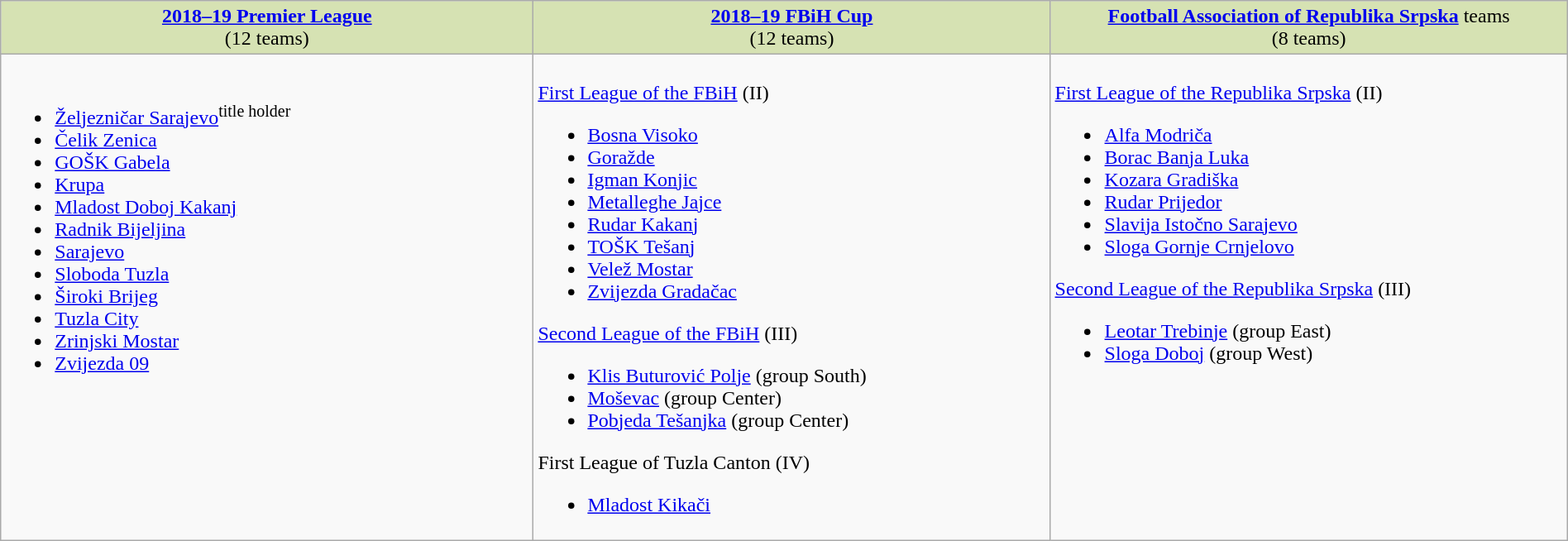<table class="wikitable" style="width:100%">
<tr style="vertical-align:top; background:#d6e2b3; text-align:center;">
<td style="width:34%;"><strong><a href='#'>2018–19 Premier League</a></strong><br>(12 teams)</td>
<td style="width:33%;"><strong><a href='#'>2018–19 FBiH Cup</a></strong><br>(12 teams)</td>
<td style="width:33%;"><strong><a href='#'>Football Association of Republika Srpska</a></strong> teams<br>(8 teams)</td>
</tr>
<tr valign="top">
<td><br><ul><li><a href='#'>Željezničar Sarajevo</a><sup>title holder</sup></li><li><a href='#'>Čelik Zenica</a></li><li><a href='#'>GOŠK Gabela</a></li><li><a href='#'>Krupa</a></li><li><a href='#'>Mladost Doboj Kakanj</a></li><li><a href='#'>Radnik Bijeljina</a></li><li><a href='#'>Sarajevo</a></li><li><a href='#'>Sloboda Tuzla</a></li><li><a href='#'>Široki Brijeg</a></li><li><a href='#'>Tuzla City</a></li><li><a href='#'>Zrinjski Mostar</a></li><li><a href='#'>Zvijezda 09</a></li></ul></td>
<td><br><a href='#'>First League of the FBiH</a> (II)<ul><li><a href='#'>Bosna Visoko</a></li><li><a href='#'>Goražde</a></li><li><a href='#'>Igman Konjic</a></li><li><a href='#'>Metalleghe Jajce</a></li><li><a href='#'>Rudar Kakanj</a></li><li><a href='#'>TOŠK Tešanj</a></li><li><a href='#'>Velež Mostar</a></li><li><a href='#'>Zvijezda Gradačac</a></li></ul><a href='#'>Second League of the FBiH</a> (III)<ul><li><a href='#'>Klis Buturović Polje</a> (group South)</li><li><a href='#'>Moševac</a> (group Center)</li><li><a href='#'>Pobjeda Tešanjka</a> (group Center)</li></ul>First League of Tuzla Canton (IV)<ul><li><a href='#'>Mladost Kikači</a></li></ul></td>
<td><br><a href='#'>First League of the Republika Srpska</a> (II)<ul><li><a href='#'>Alfa Modriča</a></li><li><a href='#'>Borac Banja Luka</a></li><li><a href='#'>Kozara Gradiška</a></li><li><a href='#'>Rudar Prijedor</a></li><li><a href='#'>Slavija Istočno Sarajevo</a></li><li><a href='#'>Sloga Gornje Crnjelovo</a></li></ul><a href='#'>Second League of the Republika Srpska</a> (III)<ul><li><a href='#'>Leotar Trebinje</a> (group East)</li><li><a href='#'>Sloga Doboj</a> (group West)</li></ul></td>
</tr>
</table>
